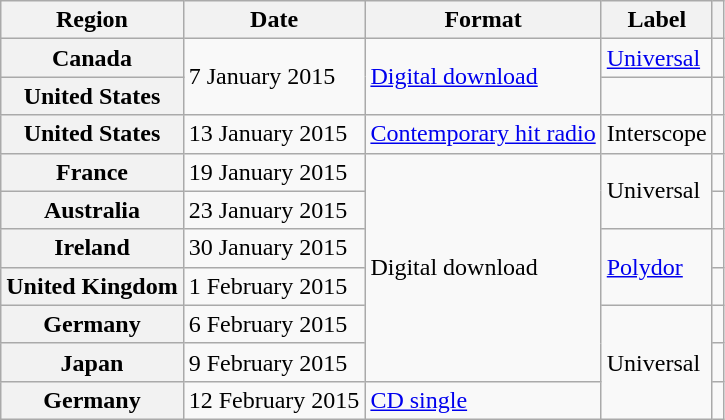<table class="wikitable plainrowheaders">
<tr>
<th scope="col">Region</th>
<th scope="col">Date</th>
<th scope="col">Format</th>
<th scope="col">Label</th>
<th scope="col"></th>
</tr>
<tr>
<th scope="row">Canada</th>
<td rowspan="2">7 January 2015</td>
<td rowspan="2"><a href='#'>Digital download</a></td>
<td><a href='#'>Universal</a></td>
<td align="center"></td>
</tr>
<tr>
<th scope="row">United States</th>
<td></td>
<td align="center"></td>
</tr>
<tr>
<th scope="row">United States</th>
<td>13 January 2015</td>
<td><a href='#'>Contemporary hit radio</a></td>
<td>Interscope</td>
<td align="center"></td>
</tr>
<tr>
<th scope="row">France</th>
<td>19 January 2015</td>
<td rowspan="6">Digital download</td>
<td rowspan="2">Universal</td>
<td align="center"></td>
</tr>
<tr>
<th scope="row">Australia</th>
<td>23 January 2015</td>
<td align="center"></td>
</tr>
<tr>
<th scope="row">Ireland</th>
<td>30 January 2015</td>
<td rowspan="2"><a href='#'>Polydor</a></td>
<td align="center"></td>
</tr>
<tr>
<th scope="row">United Kingdom</th>
<td>1 February 2015</td>
<td align="center"></td>
</tr>
<tr>
<th scope="row">Germany</th>
<td>6 February 2015</td>
<td rowspan="3">Universal</td>
<td align="center"></td>
</tr>
<tr>
<th scope="row">Japan</th>
<td>9 February 2015</td>
<td align="center"></td>
</tr>
<tr>
<th scope="row">Germany</th>
<td>12 February 2015</td>
<td><a href='#'>CD single</a></td>
<td align="center"></td>
</tr>
</table>
